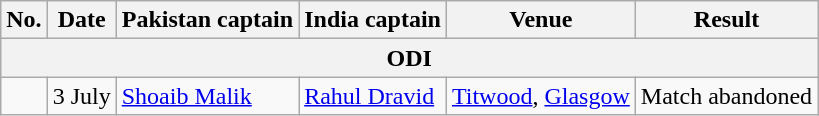<table class="wikitable">
<tr>
<th>No.</th>
<th>Date</th>
<th>Pakistan captain</th>
<th>India captain</th>
<th>Venue</th>
<th>Result</th>
</tr>
<tr>
<th colspan="6">ODI</th>
</tr>
<tr>
<td></td>
<td>3 July</td>
<td><a href='#'>Shoaib Malik</a></td>
<td><a href='#'>Rahul Dravid</a></td>
<td><a href='#'>Titwood</a>, <a href='#'>Glasgow</a></td>
<td>Match abandoned</td>
</tr>
</table>
